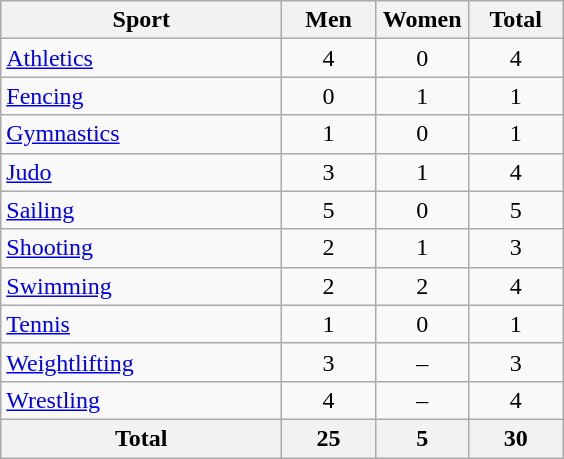<table class="wikitable sortable" style="text-align:center;">
<tr>
<th width=180>Sport</th>
<th width=55>Men</th>
<th width=55>Women</th>
<th width=55>Total</th>
</tr>
<tr>
<td align=left><a href='#'>Athletics</a></td>
<td>4</td>
<td>0</td>
<td>4</td>
</tr>
<tr>
<td align=left><a href='#'>Fencing</a></td>
<td>0</td>
<td>1</td>
<td>1</td>
</tr>
<tr>
<td align=left><a href='#'>Gymnastics</a></td>
<td>1</td>
<td>0</td>
<td>1</td>
</tr>
<tr>
<td align=left><a href='#'>Judo</a></td>
<td>3</td>
<td>1</td>
<td>4</td>
</tr>
<tr>
<td align=left><a href='#'>Sailing</a></td>
<td>5</td>
<td>0</td>
<td>5</td>
</tr>
<tr>
<td align=left><a href='#'>Shooting</a></td>
<td>2</td>
<td>1</td>
<td>3</td>
</tr>
<tr>
<td align=left><a href='#'>Swimming</a></td>
<td>2</td>
<td>2</td>
<td>4</td>
</tr>
<tr>
<td align=left><a href='#'>Tennis</a></td>
<td>1</td>
<td>0</td>
<td>1</td>
</tr>
<tr>
<td align=left><a href='#'>Weightlifting</a></td>
<td>3</td>
<td>–</td>
<td>3</td>
</tr>
<tr>
<td align=left><a href='#'>Wrestling</a></td>
<td>4</td>
<td>–</td>
<td>4</td>
</tr>
<tr>
<th>Total</th>
<th>25</th>
<th>5</th>
<th>30</th>
</tr>
</table>
